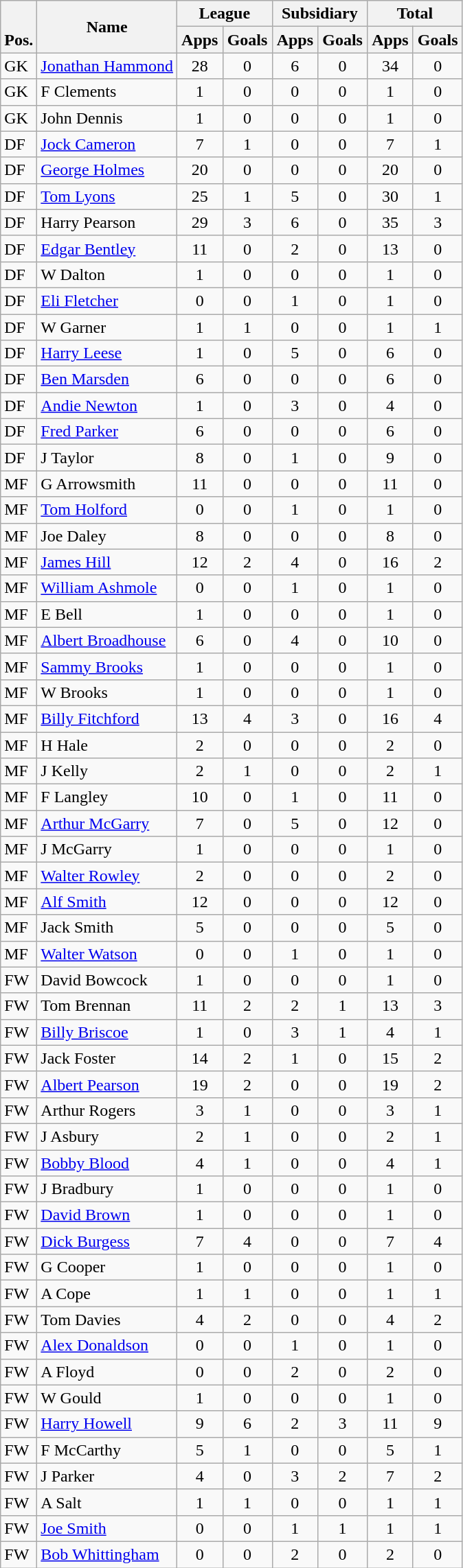<table class="wikitable" style="text-align:center">
<tr>
<th rowspan="2" valign="bottom">Pos.</th>
<th rowspan="2">Name</th>
<th colspan="2" width="85">League</th>
<th colspan="2" width="85">Subsidiary</th>
<th colspan="2" width="85">Total</th>
</tr>
<tr>
<th>Apps</th>
<th>Goals</th>
<th>Apps</th>
<th>Goals</th>
<th>Apps</th>
<th>Goals</th>
</tr>
<tr>
<td align="left">GK</td>
<td align="left"> <a href='#'>Jonathan Hammond</a></td>
<td>28</td>
<td>0</td>
<td>6</td>
<td>0</td>
<td>34</td>
<td>0</td>
</tr>
<tr>
<td align="left">GK</td>
<td align="left"> F Clements</td>
<td>1</td>
<td>0</td>
<td>0</td>
<td>0</td>
<td>1</td>
<td>0</td>
</tr>
<tr>
<td align="left">GK</td>
<td align="left"> John Dennis</td>
<td>1</td>
<td>0</td>
<td>0</td>
<td>0</td>
<td>1</td>
<td>0</td>
</tr>
<tr>
<td align="left">DF</td>
<td align="left"> <a href='#'>Jock Cameron</a></td>
<td>7</td>
<td>1</td>
<td>0</td>
<td>0</td>
<td>7</td>
<td>1</td>
</tr>
<tr>
<td align="left">DF</td>
<td align="left"> <a href='#'>George Holmes</a></td>
<td>20</td>
<td>0</td>
<td>0</td>
<td>0</td>
<td>20</td>
<td>0</td>
</tr>
<tr>
<td align="left">DF</td>
<td align="left"> <a href='#'>Tom Lyons</a></td>
<td>25</td>
<td>1</td>
<td>5</td>
<td>0</td>
<td>30</td>
<td>1</td>
</tr>
<tr>
<td align="left">DF</td>
<td align="left"> Harry Pearson</td>
<td>29</td>
<td>3</td>
<td>6</td>
<td>0</td>
<td>35</td>
<td>3</td>
</tr>
<tr>
<td align="left">DF</td>
<td align="left"> <a href='#'>Edgar Bentley</a></td>
<td>11</td>
<td>0</td>
<td>2</td>
<td>0</td>
<td>13</td>
<td>0</td>
</tr>
<tr>
<td align="left">DF</td>
<td align="left"> W Dalton</td>
<td>1</td>
<td>0</td>
<td>0</td>
<td>0</td>
<td>1</td>
<td>0</td>
</tr>
<tr>
<td align="left">DF</td>
<td align="left"> <a href='#'>Eli Fletcher</a></td>
<td>0</td>
<td>0</td>
<td>1</td>
<td>0</td>
<td>1</td>
<td>0</td>
</tr>
<tr>
<td align="left">DF</td>
<td align="left"> W Garner</td>
<td>1</td>
<td>1</td>
<td>0</td>
<td>0</td>
<td>1</td>
<td>1</td>
</tr>
<tr>
<td align="left">DF</td>
<td align="left"> <a href='#'>Harry Leese</a></td>
<td>1</td>
<td>0</td>
<td>5</td>
<td>0</td>
<td>6</td>
<td>0</td>
</tr>
<tr>
<td align="left">DF</td>
<td align="left"> <a href='#'>Ben Marsden</a></td>
<td>6</td>
<td>0</td>
<td>0</td>
<td>0</td>
<td>6</td>
<td>0</td>
</tr>
<tr>
<td align="left">DF</td>
<td align="left"> <a href='#'>Andie Newton</a></td>
<td>1</td>
<td>0</td>
<td>3</td>
<td>0</td>
<td>4</td>
<td>0</td>
</tr>
<tr>
<td align="left">DF</td>
<td align="left"> <a href='#'>Fred Parker</a></td>
<td>6</td>
<td>0</td>
<td>0</td>
<td>0</td>
<td>6</td>
<td>0</td>
</tr>
<tr>
<td align="left">DF</td>
<td align="left"> J Taylor</td>
<td>8</td>
<td>0</td>
<td>1</td>
<td>0</td>
<td>9</td>
<td>0</td>
</tr>
<tr>
<td align="left">MF</td>
<td align="left"> G Arrowsmith</td>
<td>11</td>
<td>0</td>
<td>0</td>
<td>0</td>
<td>11</td>
<td>0</td>
</tr>
<tr>
<td align="left">MF</td>
<td align="left"> <a href='#'>Tom Holford</a></td>
<td>0</td>
<td>0</td>
<td>1</td>
<td>0</td>
<td>1</td>
<td>0</td>
</tr>
<tr>
<td align="left">MF</td>
<td align="left"> Joe Daley</td>
<td>8</td>
<td>0</td>
<td>0</td>
<td>0</td>
<td>8</td>
<td>0</td>
</tr>
<tr>
<td align="left">MF</td>
<td align="left"> <a href='#'>James Hill</a></td>
<td>12</td>
<td>2</td>
<td>4</td>
<td>0</td>
<td>16</td>
<td>2</td>
</tr>
<tr>
<td align="left">MF</td>
<td align="left"> <a href='#'>William Ashmole</a></td>
<td>0</td>
<td>0</td>
<td>1</td>
<td>0</td>
<td>1</td>
<td>0</td>
</tr>
<tr>
<td align="left">MF</td>
<td align="left"> E Bell</td>
<td>1</td>
<td>0</td>
<td>0</td>
<td>0</td>
<td>1</td>
<td>0</td>
</tr>
<tr>
<td align="left">MF</td>
<td align="left"> <a href='#'>Albert Broadhouse</a></td>
<td>6</td>
<td>0</td>
<td>4</td>
<td>0</td>
<td>10</td>
<td>0</td>
</tr>
<tr>
<td align="left">MF</td>
<td align="left"> <a href='#'>Sammy Brooks</a></td>
<td>1</td>
<td>0</td>
<td>0</td>
<td>0</td>
<td>1</td>
<td>0</td>
</tr>
<tr>
<td align="left">MF</td>
<td align="left"> W Brooks</td>
<td>1</td>
<td>0</td>
<td>0</td>
<td>0</td>
<td>1</td>
<td>0</td>
</tr>
<tr>
<td align="left">MF</td>
<td align="left"> <a href='#'>Billy Fitchford</a></td>
<td>13</td>
<td>4</td>
<td>3</td>
<td>0</td>
<td>16</td>
<td>4</td>
</tr>
<tr>
<td align="left">MF</td>
<td align="left"> H Hale</td>
<td>2</td>
<td>0</td>
<td>0</td>
<td>0</td>
<td>2</td>
<td>0</td>
</tr>
<tr>
<td align="left">MF</td>
<td align="left"> J Kelly</td>
<td>2</td>
<td>1</td>
<td>0</td>
<td>0</td>
<td>2</td>
<td>1</td>
</tr>
<tr>
<td align="left">MF</td>
<td align="left"> F Langley</td>
<td>10</td>
<td>0</td>
<td>1</td>
<td>0</td>
<td>11</td>
<td>0</td>
</tr>
<tr>
<td align="left">MF</td>
<td align="left"> <a href='#'>Arthur McGarry</a></td>
<td>7</td>
<td>0</td>
<td>5</td>
<td>0</td>
<td>12</td>
<td>0</td>
</tr>
<tr>
<td align="left">MF</td>
<td align="left"> J McGarry</td>
<td>1</td>
<td>0</td>
<td>0</td>
<td>0</td>
<td>1</td>
<td>0</td>
</tr>
<tr>
<td align="left">MF</td>
<td align="left"> <a href='#'>Walter Rowley</a></td>
<td>2</td>
<td>0</td>
<td>0</td>
<td>0</td>
<td>2</td>
<td>0</td>
</tr>
<tr>
<td align="left">MF</td>
<td align="left"> <a href='#'>Alf Smith</a></td>
<td>12</td>
<td>0</td>
<td>0</td>
<td>0</td>
<td>12</td>
<td>0</td>
</tr>
<tr>
<td align="left">MF</td>
<td align="left"> Jack Smith</td>
<td>5</td>
<td>0</td>
<td>0</td>
<td>0</td>
<td>5</td>
<td>0</td>
</tr>
<tr>
<td align="left">MF</td>
<td align="left"> <a href='#'>Walter Watson</a></td>
<td>0</td>
<td>0</td>
<td>1</td>
<td>0</td>
<td>1</td>
<td>0</td>
</tr>
<tr>
<td align="left">FW</td>
<td align="left"> David Bowcock</td>
<td>1</td>
<td>0</td>
<td>0</td>
<td>0</td>
<td>1</td>
<td>0</td>
</tr>
<tr>
<td align="left">FW</td>
<td align="left"> Tom Brennan</td>
<td>11</td>
<td>2</td>
<td>2</td>
<td>1</td>
<td>13</td>
<td>3</td>
</tr>
<tr>
<td align="left">FW</td>
<td align="left"> <a href='#'>Billy Briscoe</a></td>
<td>1</td>
<td>0</td>
<td>3</td>
<td>1</td>
<td>4</td>
<td>1</td>
</tr>
<tr>
<td align="left">FW</td>
<td align="left"> Jack Foster</td>
<td>14</td>
<td>2</td>
<td>1</td>
<td>0</td>
<td>15</td>
<td>2</td>
</tr>
<tr>
<td align="left">FW</td>
<td align="left"> <a href='#'>Albert Pearson</a></td>
<td>19</td>
<td>2</td>
<td>0</td>
<td>0</td>
<td>19</td>
<td>2</td>
</tr>
<tr>
<td align="left">FW</td>
<td align="left"> Arthur Rogers</td>
<td>3</td>
<td>1</td>
<td>0</td>
<td>0</td>
<td>3</td>
<td>1</td>
</tr>
<tr>
<td align="left">FW</td>
<td align="left"> J Asbury</td>
<td>2</td>
<td>1</td>
<td>0</td>
<td>0</td>
<td>2</td>
<td>1</td>
</tr>
<tr>
<td align="left">FW</td>
<td align="left"> <a href='#'>Bobby Blood</a></td>
<td>4</td>
<td>1</td>
<td>0</td>
<td>0</td>
<td>4</td>
<td>1</td>
</tr>
<tr>
<td align="left">FW</td>
<td align="left"> J Bradbury</td>
<td>1</td>
<td>0</td>
<td>0</td>
<td>0</td>
<td>1</td>
<td>0</td>
</tr>
<tr>
<td align="left">FW</td>
<td align="left"> <a href='#'>David Brown</a></td>
<td>1</td>
<td>0</td>
<td>0</td>
<td>0</td>
<td>1</td>
<td>0</td>
</tr>
<tr>
<td align="left">FW</td>
<td align="left"> <a href='#'>Dick Burgess</a></td>
<td>7</td>
<td>4</td>
<td>0</td>
<td>0</td>
<td>7</td>
<td>4</td>
</tr>
<tr>
<td align="left">FW</td>
<td align="left"> G Cooper</td>
<td>1</td>
<td>0</td>
<td>0</td>
<td>0</td>
<td>1</td>
<td>0</td>
</tr>
<tr>
<td align="left">FW</td>
<td align="left"> A Cope</td>
<td>1</td>
<td>1</td>
<td>0</td>
<td>0</td>
<td>1</td>
<td>1</td>
</tr>
<tr>
<td align="left">FW</td>
<td align="left"> Tom Davies</td>
<td>4</td>
<td>2</td>
<td>0</td>
<td>0</td>
<td>4</td>
<td>2</td>
</tr>
<tr>
<td align="left">FW</td>
<td align="left"> <a href='#'>Alex Donaldson</a></td>
<td>0</td>
<td>0</td>
<td>1</td>
<td>0</td>
<td>1</td>
<td>0</td>
</tr>
<tr>
<td align="left">FW</td>
<td align="left"> A Floyd</td>
<td>0</td>
<td>0</td>
<td>2</td>
<td>0</td>
<td>2</td>
<td>0</td>
</tr>
<tr>
<td align="left">FW</td>
<td align="left"> W Gould</td>
<td>1</td>
<td>0</td>
<td>0</td>
<td>0</td>
<td>1</td>
<td>0</td>
</tr>
<tr>
<td align="left">FW</td>
<td align="left"> <a href='#'>Harry Howell</a></td>
<td>9</td>
<td>6</td>
<td>2</td>
<td>3</td>
<td>11</td>
<td>9</td>
</tr>
<tr>
<td align="left">FW</td>
<td align="left"> F McCarthy</td>
<td>5</td>
<td>1</td>
<td>0</td>
<td>0</td>
<td>5</td>
<td>1</td>
</tr>
<tr>
<td align="left">FW</td>
<td align="left"> J Parker</td>
<td>4</td>
<td>0</td>
<td>3</td>
<td>2</td>
<td>7</td>
<td>2</td>
</tr>
<tr>
<td align="left">FW</td>
<td align="left"> A Salt</td>
<td>1</td>
<td>1</td>
<td>0</td>
<td>0</td>
<td>1</td>
<td>1</td>
</tr>
<tr>
<td align="left">FW</td>
<td align="left"> <a href='#'>Joe Smith</a></td>
<td>0</td>
<td>0</td>
<td>1</td>
<td>1</td>
<td>1</td>
<td>1</td>
</tr>
<tr>
<td align="left">FW</td>
<td align="left"> <a href='#'>Bob Whittingham</a></td>
<td>0</td>
<td>0</td>
<td>2</td>
<td>0</td>
<td>2</td>
<td>0</td>
</tr>
</table>
